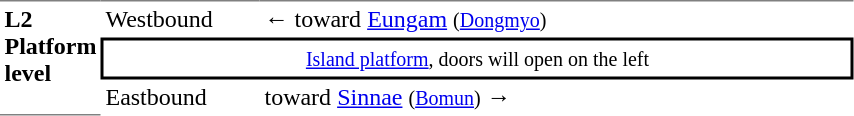<table table border=0 cellspacing=0 cellpadding=3>
<tr>
<td style="border-top:solid 1px gray;border-bottom:solid 1px gray;" width=50 rowspan=10 valign=top><strong>L2<br>Platform level</strong></td>
<td style="border-bottom:solid 0px gray;border-top:solid 1px gray;" width=100>Westbound</td>
<td style="border-bottom:solid 0px gray;border-top:solid 1px gray;" width=390>←  toward <a href='#'>Eungam</a> <small>(<a href='#'>Dongmyo</a>)</small></td>
</tr>
<tr>
<td style="border-top:solid 2px black;border-right:solid 2px black;border-left:solid 2px black;border-bottom:solid 2px black;text-align:center;" colspan=2><small><a href='#'>Island platform</a>, doors will open on the left </small></td>
</tr>
<tr>
<td>Eastbound</td>
<td>  toward <a href='#'>Sinnae</a> <small>(<a href='#'>Bomun</a>)</small> →</td>
</tr>
</table>
